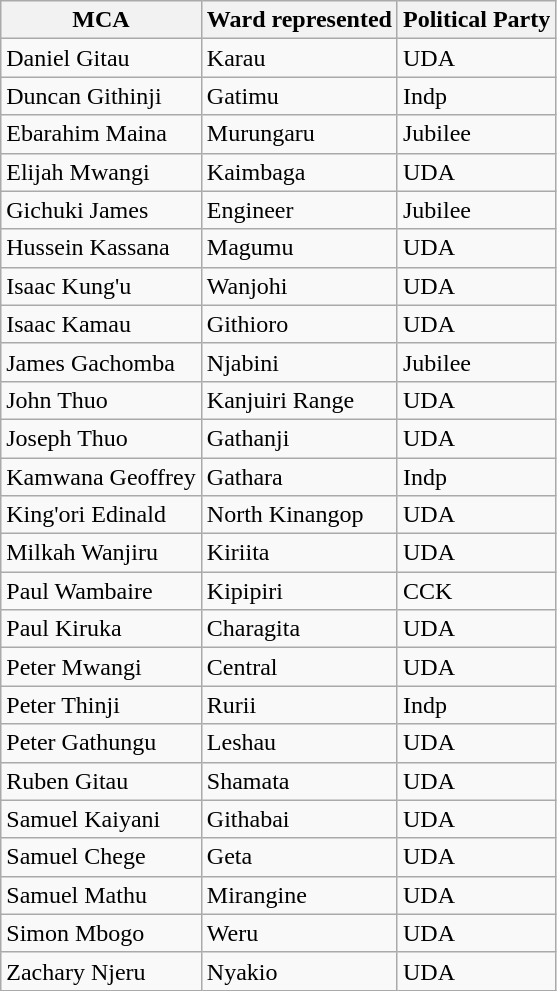<table class="wikitable">
<tr>
<th>MCA</th>
<th>Ward represented</th>
<th>Political Party</th>
</tr>
<tr>
<td>Daniel Gitau</td>
<td>Karau</td>
<td>UDA</td>
</tr>
<tr>
<td>Duncan Githinji</td>
<td>Gatimu</td>
<td>Indp</td>
</tr>
<tr>
<td>Ebarahim Maina</td>
<td>Murungaru</td>
<td>Jubilee</td>
</tr>
<tr>
<td>Elijah Mwangi</td>
<td>Kaimbaga</td>
<td>UDA</td>
</tr>
<tr>
<td>Gichuki James</td>
<td>Engineer</td>
<td>Jubilee</td>
</tr>
<tr>
<td>Hussein Kassana</td>
<td>Magumu</td>
<td>UDA</td>
</tr>
<tr>
<td>Isaac Kung'u</td>
<td>Wanjohi</td>
<td>UDA</td>
</tr>
<tr>
<td>Isaac Kamau</td>
<td>Githioro</td>
<td>UDA</td>
</tr>
<tr>
<td>James Gachomba</td>
<td>Njabini</td>
<td>Jubilee</td>
</tr>
<tr>
<td>John Thuo</td>
<td>Kanjuiri Range</td>
<td>UDA</td>
</tr>
<tr>
<td>Joseph Thuo</td>
<td>Gathanji</td>
<td>UDA</td>
</tr>
<tr>
<td>Kamwana Geoffrey</td>
<td>Gathara</td>
<td>Indp</td>
</tr>
<tr>
<td>King'ori Edinald</td>
<td>North Kinangop</td>
<td>UDA</td>
</tr>
<tr>
<td>Milkah Wanjiru</td>
<td>Kiriita</td>
<td>UDA</td>
</tr>
<tr>
<td>Paul Wambaire</td>
<td>Kipipiri</td>
<td>CCK</td>
</tr>
<tr>
<td>Paul Kiruka</td>
<td>Charagita</td>
<td>UDA</td>
</tr>
<tr>
<td>Peter Mwangi</td>
<td>Central</td>
<td>UDA</td>
</tr>
<tr>
<td>Peter Thinji</td>
<td>Rurii</td>
<td>Indp</td>
</tr>
<tr>
<td>Peter Gathungu</td>
<td>Leshau</td>
<td>UDA</td>
</tr>
<tr>
<td>Ruben Gitau</td>
<td>Shamata</td>
<td>UDA</td>
</tr>
<tr>
<td>Samuel Kaiyani</td>
<td>Githabai</td>
<td>UDA</td>
</tr>
<tr>
<td>Samuel Chege</td>
<td>Geta</td>
<td>UDA</td>
</tr>
<tr>
<td>Samuel Mathu</td>
<td>Mirangine</td>
<td>UDA</td>
</tr>
<tr>
<td>Simon Mbogo</td>
<td>Weru</td>
<td>UDA</td>
</tr>
<tr>
<td>Zachary Njeru</td>
<td>Nyakio</td>
<td>UDA</td>
</tr>
</table>
